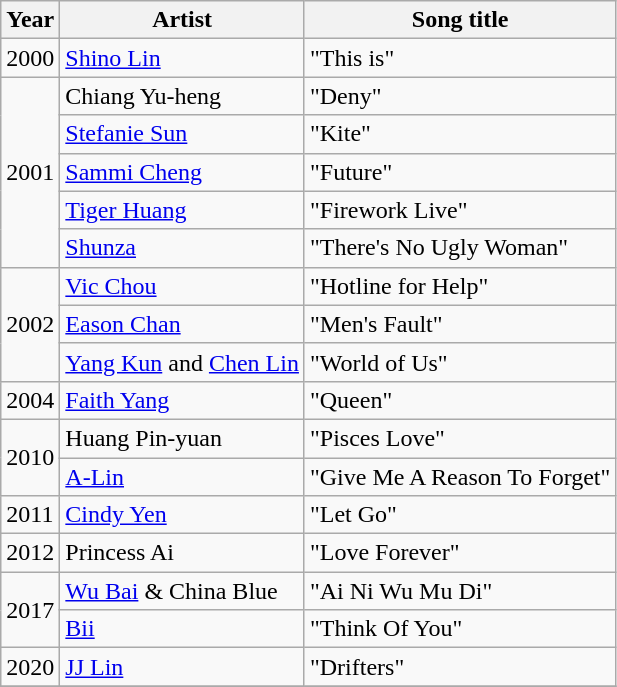<table class="wikitable sortable">
<tr>
<th>Year</th>
<th>Artist</th>
<th>Song title</th>
</tr>
<tr>
<td>2000</td>
<td><a href='#'>Shino Lin</a></td>
<td>"This is"</td>
</tr>
<tr>
<td rowspan="5">2001</td>
<td>Chiang Yu-heng</td>
<td>"Deny"</td>
</tr>
<tr>
<td><a href='#'>Stefanie Sun</a></td>
<td>"Kite"</td>
</tr>
<tr>
<td><a href='#'>Sammi Cheng</a></td>
<td>"Future"</td>
</tr>
<tr>
<td><a href='#'>Tiger Huang</a></td>
<td>"Firework Live"</td>
</tr>
<tr>
<td><a href='#'>Shunza</a></td>
<td>"There's No Ugly Woman"</td>
</tr>
<tr>
<td rowspan="3">2002</td>
<td><a href='#'>Vic Chou</a></td>
<td>"Hotline for Help"</td>
</tr>
<tr>
<td><a href='#'>Eason Chan</a></td>
<td>"Men's Fault"</td>
</tr>
<tr>
<td><a href='#'>Yang Kun</a> and <a href='#'>Chen Lin</a></td>
<td>"World of Us"</td>
</tr>
<tr>
<td>2004</td>
<td><a href='#'>Faith Yang</a></td>
<td>"Queen"</td>
</tr>
<tr>
<td rowspan="2">2010</td>
<td>Huang Pin-yuan</td>
<td>"Pisces Love"</td>
</tr>
<tr>
<td><a href='#'>A-Lin</a></td>
<td>"Give Me A Reason To Forget"</td>
</tr>
<tr>
<td>2011</td>
<td><a href='#'>Cindy Yen</a></td>
<td>"Let Go"</td>
</tr>
<tr>
<td>2012</td>
<td>Princess Ai</td>
<td>"Love Forever"</td>
</tr>
<tr>
<td rowspan="2">2017</td>
<td><a href='#'>Wu Bai</a> & China Blue</td>
<td>"Ai Ni Wu Mu Di"</td>
</tr>
<tr>
<td><a href='#'>Bii</a></td>
<td>"Think Of You"</td>
</tr>
<tr>
<td>2020</td>
<td><a href='#'>JJ Lin</a></td>
<td>"Drifters"</td>
</tr>
<tr>
</tr>
</table>
